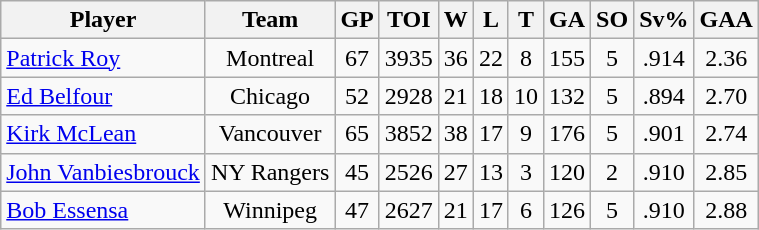<table class="wikitable">
<tr>
<th>Player</th>
<th>Team</th>
<th>GP</th>
<th>TOI</th>
<th>W</th>
<th>L</th>
<th>T</th>
<th>GA</th>
<th>SO</th>
<th>Sv%</th>
<th>GAA</th>
</tr>
<tr align="center">
<td align="left"><a href='#'>Patrick Roy</a></td>
<td>Montreal</td>
<td>67</td>
<td>3935</td>
<td>36</td>
<td>22</td>
<td>8</td>
<td>155</td>
<td>5</td>
<td>.914</td>
<td>2.36</td>
</tr>
<tr align="center">
<td align="left"><a href='#'>Ed Belfour</a></td>
<td>Chicago</td>
<td>52</td>
<td>2928</td>
<td>21</td>
<td>18</td>
<td>10</td>
<td>132</td>
<td>5</td>
<td>.894</td>
<td>2.70</td>
</tr>
<tr align="center">
<td align="left"><a href='#'>Kirk McLean</a></td>
<td>Vancouver</td>
<td>65</td>
<td>3852</td>
<td>38</td>
<td>17</td>
<td>9</td>
<td>176</td>
<td>5</td>
<td>.901</td>
<td>2.74</td>
</tr>
<tr align="center">
<td align="left"><a href='#'>John Vanbiesbrouck</a></td>
<td>NY Rangers</td>
<td>45</td>
<td>2526</td>
<td>27</td>
<td>13</td>
<td>3</td>
<td>120</td>
<td>2</td>
<td>.910</td>
<td>2.85</td>
</tr>
<tr align="center">
<td align="left"><a href='#'>Bob Essensa</a></td>
<td>Winnipeg</td>
<td>47</td>
<td>2627</td>
<td>21</td>
<td>17</td>
<td>6</td>
<td>126</td>
<td>5</td>
<td>.910</td>
<td>2.88</td>
</tr>
</table>
